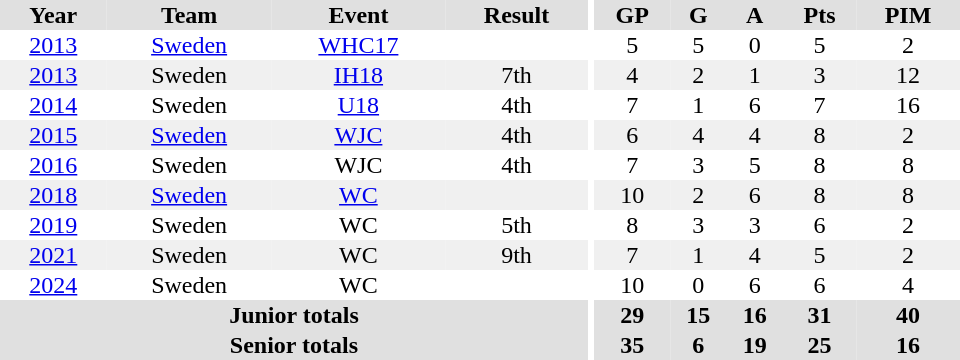<table border="0" cellpadding="1" cellspacing="0" style="text-align:center; width:40em">
<tr ALIGN="center" bgcolor="#e0e0e0">
<th>Year</th>
<th>Team</th>
<th>Event</th>
<th>Result</th>
<th rowspan="99" bgcolor="#fff"></th>
<th>GP</th>
<th>G</th>
<th>A</th>
<th>Pts</th>
<th>PIM</th>
</tr>
<tr>
<td><a href='#'>2013</a></td>
<td><a href='#'>Sweden</a></td>
<td><a href='#'>WHC17</a></td>
<td></td>
<td>5</td>
<td>5</td>
<td>0</td>
<td>5</td>
<td>2</td>
</tr>
<tr bgcolor="#f0f0f0">
<td><a href='#'>2013</a></td>
<td>Sweden</td>
<td><a href='#'>IH18</a></td>
<td>7th</td>
<td>4</td>
<td>2</td>
<td>1</td>
<td>3</td>
<td>12</td>
</tr>
<tr>
<td><a href='#'>2014</a></td>
<td>Sweden</td>
<td><a href='#'>U18</a></td>
<td>4th</td>
<td>7</td>
<td>1</td>
<td>6</td>
<td>7</td>
<td>16</td>
</tr>
<tr bgcolor="#f0f0f0">
<td><a href='#'>2015</a></td>
<td><a href='#'>Sweden</a></td>
<td><a href='#'>WJC</a></td>
<td>4th</td>
<td>6</td>
<td>4</td>
<td>4</td>
<td>8</td>
<td>2</td>
</tr>
<tr>
<td><a href='#'>2016</a></td>
<td>Sweden</td>
<td>WJC</td>
<td>4th</td>
<td>7</td>
<td>3</td>
<td>5</td>
<td>8</td>
<td>8</td>
</tr>
<tr bgcolor="#f0f0f0">
<td><a href='#'>2018</a></td>
<td><a href='#'>Sweden</a></td>
<td><a href='#'>WC</a></td>
<td></td>
<td>10</td>
<td>2</td>
<td>6</td>
<td>8</td>
<td>8</td>
</tr>
<tr>
<td><a href='#'>2019</a></td>
<td>Sweden</td>
<td>WC</td>
<td>5th</td>
<td>8</td>
<td>3</td>
<td>3</td>
<td>6</td>
<td>2</td>
</tr>
<tr bgcolor="#f0f0f0">
<td><a href='#'>2021</a></td>
<td>Sweden</td>
<td>WC</td>
<td>9th</td>
<td>7</td>
<td>1</td>
<td>4</td>
<td>5</td>
<td>2</td>
</tr>
<tr>
<td><a href='#'>2024</a></td>
<td>Sweden</td>
<td>WC</td>
<td></td>
<td>10</td>
<td>0</td>
<td>6</td>
<td>6</td>
<td>4</td>
</tr>
<tr bgcolor="#e0e0e0">
<th colspan="4">Junior totals</th>
<th>29</th>
<th>15</th>
<th>16</th>
<th>31</th>
<th>40</th>
</tr>
<tr bgcolor="#e0e0e0">
<th colspan="4">Senior totals</th>
<th>35</th>
<th>6</th>
<th>19</th>
<th>25</th>
<th>16</th>
</tr>
</table>
